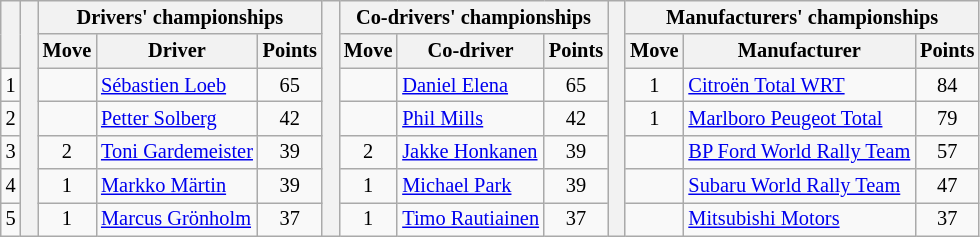<table class="wikitable" style="font-size:85%;">
<tr>
<th rowspan="2"></th>
<th rowspan="7" style="width:5px;"></th>
<th colspan="3">Drivers' championships</th>
<th rowspan="7" style="width:5px;"></th>
<th colspan="3" nowrap>Co-drivers' championships</th>
<th rowspan="7" style="width:5px;"></th>
<th colspan="3" nowrap>Manufacturers' championships</th>
</tr>
<tr>
<th>Move</th>
<th>Driver</th>
<th>Points</th>
<th>Move</th>
<th>Co-driver</th>
<th>Points</th>
<th>Move</th>
<th>Manufacturer</th>
<th>Points</th>
</tr>
<tr>
<td align="center">1</td>
<td align="center"></td>
<td> <a href='#'>Sébastien Loeb</a></td>
<td align="center">65</td>
<td align="center"></td>
<td> <a href='#'>Daniel Elena</a></td>
<td align="center">65</td>
<td align="center"> 1</td>
<td> <a href='#'>Citroën Total WRT</a></td>
<td align="center">84</td>
</tr>
<tr>
<td align="center">2</td>
<td align="center"></td>
<td> <a href='#'>Petter Solberg</a></td>
<td align="center">42</td>
<td align="center"></td>
<td> <a href='#'>Phil Mills</a></td>
<td align="center">42</td>
<td align="center"> 1</td>
<td> <a href='#'>Marlboro Peugeot Total</a></td>
<td align="center">79</td>
</tr>
<tr>
<td align="center">3</td>
<td align="center"> 2</td>
<td> <a href='#'>Toni Gardemeister</a></td>
<td align="center">39</td>
<td align="center"> 2</td>
<td> <a href='#'>Jakke Honkanen</a></td>
<td align="center">39</td>
<td align="center"></td>
<td> <a href='#'>BP Ford World Rally Team</a></td>
<td align="center">57</td>
</tr>
<tr>
<td align="center">4</td>
<td align="center"> 1</td>
<td> <a href='#'>Markko Märtin</a></td>
<td align="center">39</td>
<td align="center"> 1</td>
<td> <a href='#'>Michael Park</a></td>
<td align="center">39</td>
<td align="center"></td>
<td> <a href='#'>Subaru World Rally Team</a></td>
<td align="center">47</td>
</tr>
<tr>
<td align="center">5</td>
<td align="center"> 1</td>
<td> <a href='#'>Marcus Grönholm</a></td>
<td align="center">37</td>
<td align="center"> 1</td>
<td> <a href='#'>Timo Rautiainen</a></td>
<td align="center">37</td>
<td align="center"></td>
<td> <a href='#'>Mitsubishi Motors</a></td>
<td align="center">37</td>
</tr>
</table>
